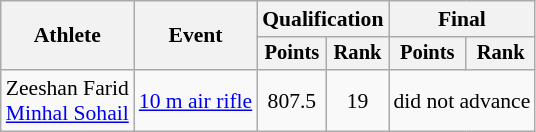<table class=wikitable style=font-size:90%;text-align:center>
<tr>
<th rowspan="2">Athlete</th>
<th rowspan="2">Event</th>
<th colspan=2>Qualification</th>
<th colspan=2>Final</th>
</tr>
<tr style="font-size:95%">
<th>Points</th>
<th>Rank</th>
<th>Points</th>
<th>Rank</th>
</tr>
<tr>
<td align=left>Zeeshan Farid<br><a href='#'>Minhal Sohail</a></td>
<td align=left><a href='#'>10 m air rifle</a></td>
<td>807.5</td>
<td>19</td>
<td colspan=2>did not advance</td>
</tr>
</table>
